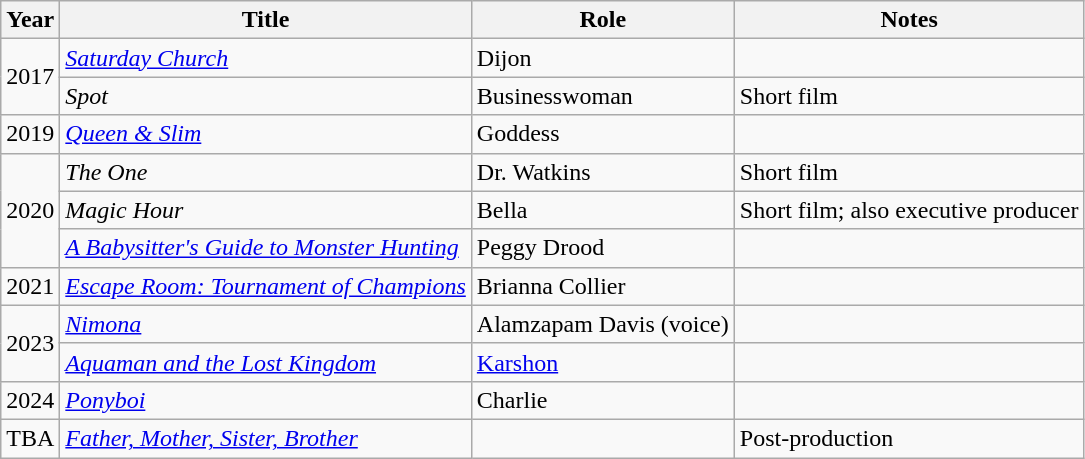<table class="wikitable sortable">
<tr>
<th>Year</th>
<th>Title</th>
<th>Role</th>
<th class="unsortable">Notes</th>
</tr>
<tr>
<td rowspan="2">2017</td>
<td><em><a href='#'>Saturday Church</a></em></td>
<td>Dijon</td>
<td></td>
</tr>
<tr>
<td><em>Spot</em></td>
<td>Businesswoman</td>
<td>Short film</td>
</tr>
<tr>
<td>2019</td>
<td><em><a href='#'>Queen & Slim</a></em></td>
<td>Goddess</td>
<td></td>
</tr>
<tr>
<td rowspan="3">2020</td>
<td><em>The One</em></td>
<td>Dr. Watkins</td>
<td>Short film</td>
</tr>
<tr>
<td><em>Magic Hour</em></td>
<td>Bella</td>
<td>Short film; also executive producer</td>
</tr>
<tr>
<td><em><a href='#'>A Babysitter's Guide to Monster Hunting</a></em></td>
<td>Peggy Drood</td>
<td></td>
</tr>
<tr>
<td>2021</td>
<td><em><a href='#'>Escape Room: Tournament of Champions</a></em></td>
<td>Brianna Collier</td>
<td></td>
</tr>
<tr>
<td rowspan="2">2023</td>
<td><em><a href='#'>Nimona</a></em></td>
<td>Alamzapam Davis (voice)</td>
<td></td>
</tr>
<tr>
<td><em><a href='#'>Aquaman and the Lost Kingdom</a></em></td>
<td><a href='#'>Karshon</a></td>
<td></td>
</tr>
<tr>
<td>2024</td>
<td><em><a href='#'>Ponyboi</a></em></td>
<td>Charlie</td>
<td></td>
</tr>
<tr>
<td>TBA</td>
<td><em><a href='#'>Father, Mother, Sister, Brother</a></em></td>
<td></td>
<td>Post-production</td>
</tr>
</table>
